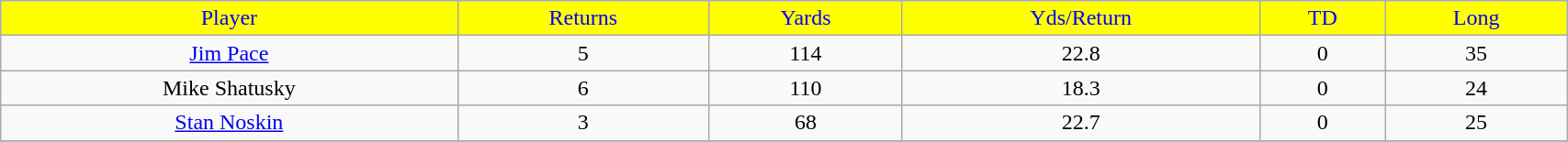<table class="wikitable" width="90%">
<tr align="center" style="background:yellow;color:blue;">
<td>Player</td>
<td>Returns</td>
<td>Yards</td>
<td>Yds/Return</td>
<td>TD</td>
<td>Long</td>
</tr>
<tr align="center" bgcolor="">
<td><a href='#'>Jim Pace</a></td>
<td>5</td>
<td>114</td>
<td>22.8</td>
<td>0</td>
<td>35</td>
</tr>
<tr align="center" bgcolor="">
<td>Mike Shatusky</td>
<td>6</td>
<td>110</td>
<td>18.3</td>
<td>0</td>
<td>24</td>
</tr>
<tr align="center" bgcolor="">
<td><a href='#'>Stan Noskin</a></td>
<td>3</td>
<td>68</td>
<td>22.7</td>
<td>0</td>
<td>25</td>
</tr>
<tr>
</tr>
</table>
